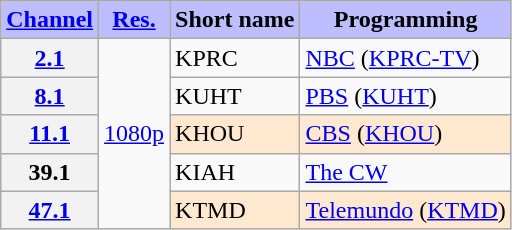<table class="wikitable">
<tr>
<th style="background-color: #bdbdff" scope = "col"><a href='#'>Channel</a></th>
<th style="background-color: #bdbdff" scope = "col"><a href='#'>Res.</a></th>
<th style="background-color: #bdbdff" scope = "col">Short name</th>
<th style="background-color: #bdbdff" scope = "col">Programming</th>
</tr>
<tr>
<th scope = "row"><a href='#'>2.1</a></th>
<td rowspan="5"><a href='#'>1080p</a></td>
<td>KPRC</td>
<td><a href='#'>NBC</a> (<a href='#'>KPRC-TV</a>)</td>
</tr>
<tr>
<th scope = "row"><a href='#'>8.1</a></th>
<td>KUHT</td>
<td><a href='#'>PBS</a> (<a href='#'>KUHT</a>)</td>
</tr>
<tr>
<th scope = "row"><a href='#'>11.1</a></th>
<td style="background-color: #ffe8d0">KHOU</td>
<td style="background-color: #ffe8d0"><a href='#'>CBS</a> (<a href='#'>KHOU</a>) </td>
</tr>
<tr>
<th scope = "row">39.1</th>
<td>KIAH</td>
<td><a href='#'>The CW</a></td>
</tr>
<tr>
<th scope = "row"><a href='#'>47.1</a></th>
<td style="background-color: #ffe8d0">KTMD</td>
<td style="background-color: #ffe8d0"><a href='#'>Telemundo</a> (<a href='#'>KTMD</a>) </td>
</tr>
</table>
